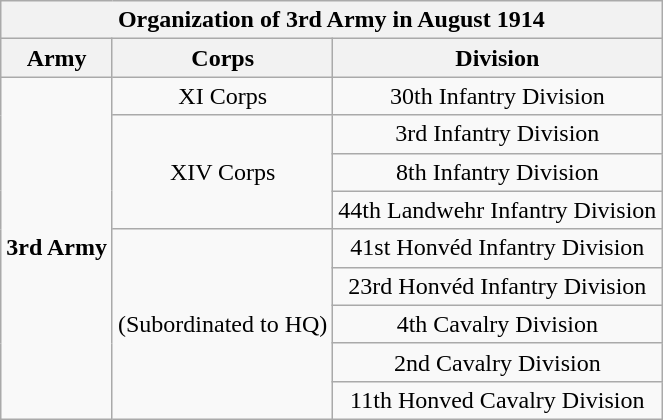<table class="wikitable" style="text-align:center;">
<tr>
<th colspan="3">Organization of 3rd Army in August 1914</th>
</tr>
<tr>
<th>Army</th>
<th>Corps</th>
<th>Division</th>
</tr>
<tr>
<td ROWSPAN=9><strong>3rd Army</strong></td>
<td ROWSPAN=1>XI Corps</td>
<td>30th Infantry Division</td>
</tr>
<tr>
<td ROWSPAN=3>XIV Corps</td>
<td>3rd Infantry Division</td>
</tr>
<tr>
<td>8th Infantry Division</td>
</tr>
<tr>
<td>44th Landwehr Infantry Division</td>
</tr>
<tr>
<td ROWSPAN=5>(Subordinated to HQ)</td>
<td>41st Honvéd Infantry Division</td>
</tr>
<tr>
<td>23rd Honvéd Infantry Division</td>
</tr>
<tr>
<td>4th Cavalry Division</td>
</tr>
<tr>
<td>2nd Cavalry Division</td>
</tr>
<tr>
<td>11th Honved Cavalry Division</td>
</tr>
</table>
